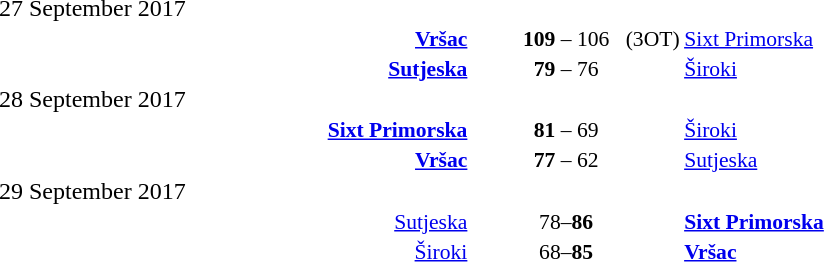<table style="width:100%;" cellspacing="1">
<tr>
<th width=25%></th>
<th width=2%></th>
<th width=6%></th>
<th width=2%></th>
<th width=25%></th>
</tr>
<tr>
<td>27 September 2017</td>
</tr>
<tr style=font-size:90%>
<td align=right><strong><a href='#'>Vršac</a></strong> </td>
<td></td>
<td align=center><strong>109</strong> – 106</td>
<td>(3OT)</td>
<td> <a href='#'>Sixt Primorska</a></td>
<td></td>
</tr>
<tr style=font-size:90%>
<td align=right><strong><a href='#'>Sutjeska</a></strong> </td>
<td></td>
<td align=center><strong>79</strong> – 76</td>
<td></td>
<td> <a href='#'>Široki</a></td>
<td></td>
</tr>
<tr>
<td>28 September 2017</td>
</tr>
<tr style=font-size:90%>
<td align=right><strong><a href='#'>Sixt Primorska</a></strong> </td>
<td></td>
<td align=center><strong>81</strong> – 69</td>
<td></td>
<td> <a href='#'>Široki</a></td>
<td></td>
</tr>
<tr style=font-size:90%>
<td align=right><strong><a href='#'>Vršac</a></strong> </td>
<td></td>
<td align=center><strong>77</strong> – 62</td>
<td></td>
<td> <a href='#'>Sutjeska</a></td>
<td></td>
</tr>
<tr>
<td>29 September 2017</td>
</tr>
<tr style=font-size:90%>
<td align=right><a href='#'>Sutjeska</a> </td>
<td></td>
<td align=center>78–<strong>86</strong></td>
<td></td>
<td> <strong><a href='#'>Sixt Primorska</a></strong></td>
<td></td>
</tr>
<tr style=font-size:90%>
<td align=right><a href='#'>Široki</a> </td>
<td></td>
<td align=center>68–<strong>85</strong></td>
<td></td>
<td> <strong><a href='#'>Vršac</a></strong></td>
<td></td>
</tr>
</table>
